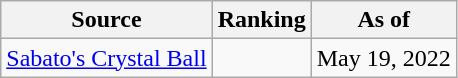<table class="wikitable" style="text-align:center">
<tr>
<th>Source</th>
<th>Ranking</th>
<th>As of</th>
</tr>
<tr>
<td align=left><a href='#'>Sabato's Crystal Ball</a></td>
<td></td>
<td>May 19, 2022</td>
</tr>
</table>
